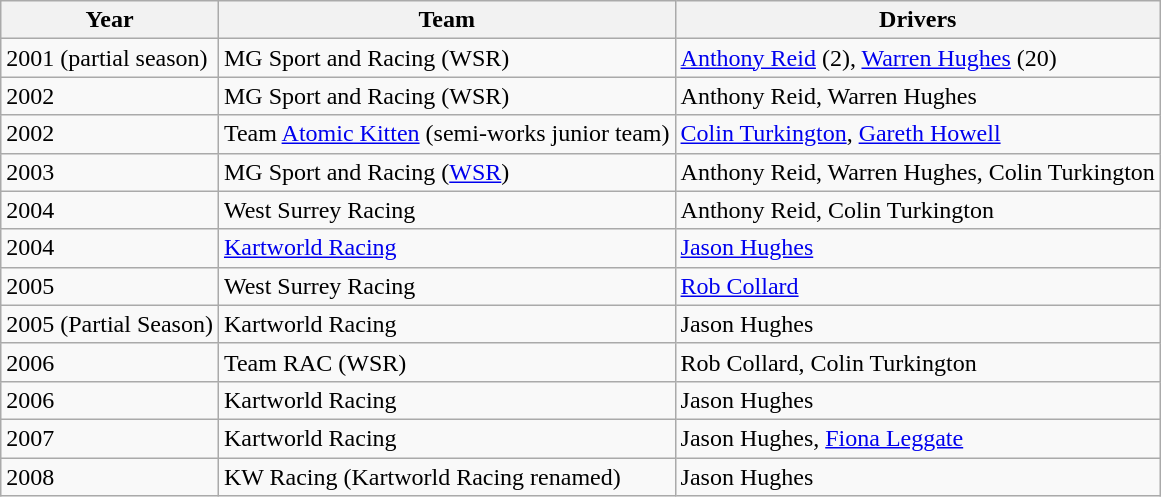<table class="wikitable">
<tr>
<th>Year</th>
<th>Team</th>
<th>Drivers</th>
</tr>
<tr>
<td>2001 (partial season)</td>
<td>MG Sport and Racing (WSR)</td>
<td><a href='#'>Anthony Reid</a> (2), <a href='#'>Warren Hughes</a> (20)</td>
</tr>
<tr>
<td>2002</td>
<td>MG Sport and Racing (WSR)</td>
<td>Anthony Reid, Warren Hughes</td>
</tr>
<tr>
<td>2002</td>
<td>Team <a href='#'>Atomic Kitten</a> (semi-works junior team)</td>
<td><a href='#'>Colin Turkington</a>, <a href='#'>Gareth Howell</a></td>
</tr>
<tr>
<td>2003</td>
<td>MG Sport and Racing (<a href='#'>WSR</a>)</td>
<td>Anthony Reid, Warren Hughes, Colin Turkington</td>
</tr>
<tr>
<td>2004</td>
<td>West Surrey Racing</td>
<td>Anthony Reid, Colin Turkington</td>
</tr>
<tr>
<td>2004</td>
<td><a href='#'>Kartworld Racing</a></td>
<td><a href='#'>Jason Hughes</a></td>
</tr>
<tr>
<td>2005</td>
<td>West Surrey Racing</td>
<td><a href='#'>Rob Collard</a></td>
</tr>
<tr>
<td>2005 (Partial Season)</td>
<td>Kartworld Racing</td>
<td>Jason Hughes</td>
</tr>
<tr>
<td>2006</td>
<td>Team RAC (WSR)</td>
<td>Rob Collard, Colin Turkington</td>
</tr>
<tr>
<td>2006</td>
<td>Kartworld Racing</td>
<td>Jason Hughes</td>
</tr>
<tr>
<td>2007</td>
<td>Kartworld Racing</td>
<td>Jason Hughes, <a href='#'>Fiona Leggate</a></td>
</tr>
<tr>
<td>2008</td>
<td>KW Racing (Kartworld Racing renamed)</td>
<td>Jason Hughes</td>
</tr>
</table>
